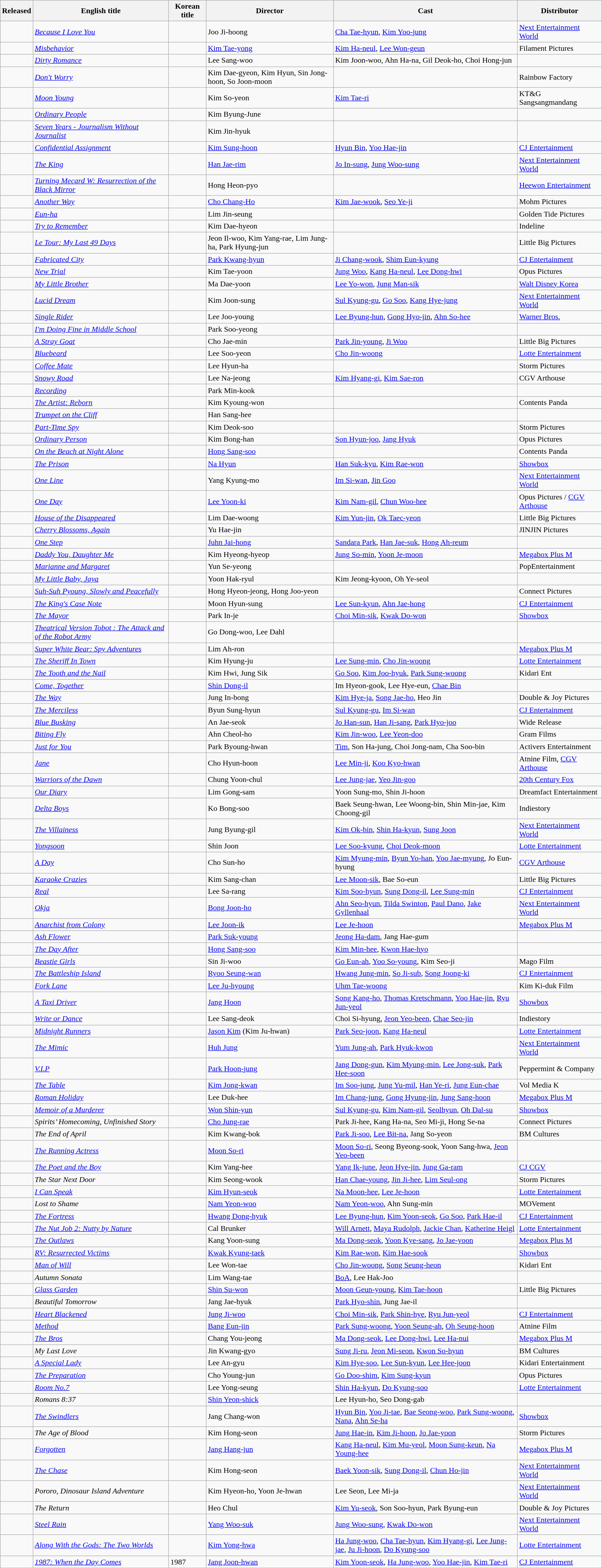<table class="wikitable sortable">
<tr>
<th>Released</th>
<th>English title</th>
<th>Korean title</th>
<th>Director</th>
<th>Cast</th>
<th>Distributor</th>
</tr>
<tr>
<td></td>
<td><em><a href='#'>Because I Love You</a></em></td>
<td></td>
<td>Joo Ji-hoong</td>
<td><a href='#'>Cha Tae-hyun</a>, <a href='#'>Kim Yoo-jung</a></td>
<td><a href='#'>Next Entertainment World</a></td>
</tr>
<tr>
<td></td>
<td><em><a href='#'>Misbehavior</a></em></td>
<td></td>
<td><a href='#'>Kim Tae-yong</a></td>
<td><a href='#'>Kim Ha-neul</a>, <a href='#'>Lee Won-geun</a></td>
<td>Filament Pictures</td>
</tr>
<tr>
<td></td>
<td><em><a href='#'>Dirty Romance</a></em></td>
<td></td>
<td>Lee Sang-woo</td>
<td>Kim Joon-woo, Ahn Ha-na, Gil Deok-ho, Choi Hong-jun</td>
<td></td>
</tr>
<tr>
<td Rainbow Factory></td>
<td><em><a href='#'>Don't Worry</a></em></td>
<td></td>
<td>Kim Dae-gyeon, Kim Hyun, Sin Jong-hoon, So Joon-moon</td>
<td></td>
<td>Rainbow Factory</td>
</tr>
<tr>
<td></td>
<td><em><a href='#'>Moon Young</a></em></td>
<td></td>
<td>Kim So-yeon</td>
<td><a href='#'>Kim Tae-ri</a></td>
<td>KT&G Sangsangmandang</td>
</tr>
<tr>
<td></td>
<td><em><a href='#'>Ordinary People</a></em></td>
<td></td>
<td>Kim Byung-June</td>
<td></td>
<td></td>
</tr>
<tr>
<td></td>
<td><em><a href='#'>Seven Years - Journalism Without Journalist</a></em></td>
<td></td>
<td>Kim Jin-hyuk</td>
<td></td>
<td></td>
</tr>
<tr>
<td></td>
<td><em><a href='#'>Confidential Assignment</a></em></td>
<td></td>
<td><a href='#'>Kim Sung-hoon</a></td>
<td><a href='#'>Hyun Bin</a>, <a href='#'>Yoo Hae-jin</a></td>
<td><a href='#'>CJ Entertainment</a></td>
</tr>
<tr>
<td></td>
<td><em><a href='#'>The King</a></em></td>
<td></td>
<td><a href='#'>Han Jae-rim</a></td>
<td><a href='#'>Jo In-sung</a>, <a href='#'>Jung Woo-sung</a></td>
<td><a href='#'>Next Entertainment World</a></td>
</tr>
<tr>
<td></td>
<td><em><a href='#'>Turning Mecard W: Resurrection of the Black Mirror</a></em></td>
<td></td>
<td>Hong Heon-pyo</td>
<td></td>
<td><a href='#'>Heewon Entertainment</a></td>
</tr>
<tr>
<td></td>
<td><em><a href='#'>Another Way</a></em></td>
<td></td>
<td><a href='#'>Cho Chang-Ho</a></td>
<td><a href='#'>Kim Jae-wook</a>, <a href='#'>Seo Ye-ji</a></td>
<td>Mohm Pictures</td>
</tr>
<tr>
<td></td>
<td><em><a href='#'>Eun-ha</a></em></td>
<td></td>
<td>Lim Jin-seung</td>
<td></td>
<td>Golden Tide Pictures</td>
</tr>
<tr>
<td></td>
<td><em><a href='#'>Try to Remember</a></em></td>
<td></td>
<td>Kim Dae-hyeon</td>
<td></td>
<td>Indeline</td>
</tr>
<tr>
<td></td>
<td><em><a href='#'>Le Tour: My Last 49 Days</a></em></td>
<td></td>
<td>Jeon Il-woo, Kim Yang-rae, Lim Jung-ha, Park Hyung-jun</td>
<td></td>
<td>Little Big Pictures</td>
</tr>
<tr>
<td></td>
<td><em><a href='#'>Fabricated City</a></em></td>
<td></td>
<td><a href='#'>Park Kwang-hyun</a></td>
<td><a href='#'>Ji Chang-wook</a>, <a href='#'>Shim Eun-kyung</a></td>
<td><a href='#'>CJ Entertainment</a></td>
</tr>
<tr>
<td></td>
<td><em><a href='#'>New Trial</a></em></td>
<td></td>
<td>Kim Tae-yoon</td>
<td><a href='#'>Jung Woo</a>, <a href='#'>Kang Ha-neul</a>, <a href='#'>Lee Dong-hwi</a></td>
<td>Opus Pictures</td>
</tr>
<tr>
<td></td>
<td><em><a href='#'>My Little Brother</a></em></td>
<td></td>
<td>Ma Dae-yoon</td>
<td><a href='#'>Lee Yo-won</a>, <a href='#'>Jung Man-sik</a></td>
<td><a href='#'>Walt Disney Korea</a></td>
</tr>
<tr>
<td></td>
<td><em><a href='#'>Lucid Dream</a></em></td>
<td></td>
<td>Kim Joon-sung</td>
<td><a href='#'>Sul Kyung-gu</a>, <a href='#'>Go Soo</a>, <a href='#'>Kang Hye-jung</a></td>
<td><a href='#'>Next Entertainment World</a></td>
</tr>
<tr>
<td></td>
<td><em><a href='#'>Single Rider</a></em></td>
<td></td>
<td>Lee Joo-young</td>
<td><a href='#'>Lee Byung-hun</a>, <a href='#'>Gong Hyo-jin</a>, <a href='#'>Ahn So-hee</a></td>
<td><a href='#'>Warner Bros.</a></td>
</tr>
<tr>
<td></td>
<td><em><a href='#'>I'm Doing Fine in Middle School</a></em></td>
<td></td>
<td>Park Soo-yeong</td>
<td></td>
<td></td>
</tr>
<tr>
<td></td>
<td><em><a href='#'>A Stray Goat</a></em></td>
<td></td>
<td>Cho Jae-min</td>
<td><a href='#'>Park Jin-young</a>, <a href='#'>Ji Woo</a></td>
<td>Little Big Pictures</td>
</tr>
<tr>
<td></td>
<td><em><a href='#'>Bluebeard</a></em></td>
<td></td>
<td>Lee Soo-yeon</td>
<td><a href='#'>Cho Jin-woong</a></td>
<td><a href='#'>Lotte Entertainment</a></td>
</tr>
<tr>
<td></td>
<td><em><a href='#'>Coffee Mate</a></em></td>
<td></td>
<td>Lee Hyun-ha</td>
<td></td>
<td>Storm Pictures</td>
</tr>
<tr>
<td></td>
<td><em><a href='#'>Snowy Road</a></em></td>
<td></td>
<td>Lee Na-jeong</td>
<td><a href='#'>Kim Hyang-gi</a>, <a href='#'>Kim Sae-ron</a></td>
<td>CGV Arthouse</td>
</tr>
<tr>
<td></td>
<td><em><a href='#'>Recording</a></em></td>
<td></td>
<td>Park Min-kook</td>
<td></td>
<td></td>
</tr>
<tr>
<td></td>
<td><em><a href='#'>The Artist: Reborn</a></em></td>
<td></td>
<td>Kim Kyoung-won</td>
<td></td>
<td>Contents Panda</td>
</tr>
<tr>
<td></td>
<td><em><a href='#'>Trumpet on the Cliff</a></em></td>
<td></td>
<td>Han Sang-hee</td>
<td></td>
<td></td>
</tr>
<tr>
<td></td>
<td><em><a href='#'>Part-Time Spy</a></em></td>
<td></td>
<td>Kim Deok-soo</td>
<td></td>
<td>Storm Pictures</td>
</tr>
<tr>
<td></td>
<td><em><a href='#'>Ordinary Person</a></em></td>
<td></td>
<td>Kim Bong-han</td>
<td><a href='#'>Son Hyun-joo</a>, <a href='#'>Jang Hyuk</a></td>
<td>Opus Pictures</td>
</tr>
<tr>
<td></td>
<td><em><a href='#'>On the Beach at Night Alone</a></em></td>
<td></td>
<td><a href='#'>Hong Sang-soo</a></td>
<td></td>
<td>Contents Panda</td>
</tr>
<tr>
<td></td>
<td><em><a href='#'>The Prison</a></em></td>
<td></td>
<td><a href='#'>Na Hyun</a></td>
<td><a href='#'>Han Suk-kyu</a>, <a href='#'>Kim Rae-won</a></td>
<td><a href='#'>Showbox</a></td>
</tr>
<tr>
<td></td>
<td><em><a href='#'>One Line</a></em></td>
<td></td>
<td>Yang Kyung-mo</td>
<td><a href='#'>Im Si-wan</a>, <a href='#'>Jin Goo</a></td>
<td><a href='#'>Next Entertainment World</a></td>
</tr>
<tr>
<td></td>
<td><em><a href='#'>One Day</a></em></td>
<td></td>
<td><a href='#'>Lee Yoon-ki</a></td>
<td><a href='#'>Kim Nam-gil</a>, <a href='#'>Chun Woo-hee</a></td>
<td>Opus Pictures / <a href='#'>CGV Arthouse</a></td>
</tr>
<tr>
<td></td>
<td><em><a href='#'>House of the Disappeared</a></em></td>
<td></td>
<td>Lim Dae-woong</td>
<td><a href='#'>Kim Yun-jin</a>, <a href='#'>Ok Taec-yeon</a></td>
<td>Little Big Pictures</td>
</tr>
<tr>
<td></td>
<td><em><a href='#'>Cherry Blossoms, Again</a></em></td>
<td></td>
<td>Yu Hae-jin</td>
<td></td>
<td>JINJIN Pictures</td>
</tr>
<tr>
<td></td>
<td><em><a href='#'>One Step</a></em></td>
<td></td>
<td><a href='#'>Juhn Jai-hong</a></td>
<td><a href='#'>Sandara Park</a>, <a href='#'>Han Jae-suk</a>, <a href='#'>Hong Ah-reum</a></td>
<td></td>
</tr>
<tr>
<td></td>
<td><em><a href='#'>Daddy You, Daughter Me</a></em></td>
<td></td>
<td>Kim Hyeong-hyeop</td>
<td><a href='#'>Jung So-min</a>, <a href='#'>Yoon Je-moon</a></td>
<td><a href='#'>Megabox Plus M</a></td>
</tr>
<tr>
<td></td>
<td><em><a href='#'>Marianne and Margaret</a></em></td>
<td></td>
<td>Yun Se-yeong</td>
<td></td>
<td>PopEntertainment</td>
</tr>
<tr>
<td></td>
<td><em><a href='#'>My Little Baby, Jaya</a></em></td>
<td></td>
<td>Yoon Hak-ryul</td>
<td>Kim Jeong-kyoon, Oh Ye-seol</td>
<td></td>
</tr>
<tr>
<td></td>
<td><em><a href='#'>Suh-Suh Pyoung, Slowly and Peacefully</a></em></td>
<td></td>
<td>Hong Hyeon-jeong, Hong Joo-yeon</td>
<td></td>
<td>Connect Pictures</td>
</tr>
<tr>
<td></td>
<td><em><a href='#'>The King's Case Note</a></em></td>
<td></td>
<td>Moon Hyun-sung</td>
<td><a href='#'>Lee Sun-kyun</a>, <a href='#'>Ahn Jae-hong</a></td>
<td><a href='#'>CJ Entertainment</a></td>
</tr>
<tr>
<td></td>
<td><em><a href='#'>The Mayor</a></em></td>
<td></td>
<td>Park In-je</td>
<td><a href='#'>Choi Min-sik</a>, <a href='#'>Kwak Do-won</a></td>
<td><a href='#'>Showbox</a></td>
</tr>
<tr>
<td></td>
<td><em><a href='#'>Theatrical Version Tobot : The Attack and of the Robot Army</a></em></td>
<td></td>
<td>Go Dong-woo, Lee Dahl</td>
<td></td>
<td></td>
</tr>
<tr>
<td></td>
<td><em><a href='#'>Super White Bear: Spy Adventures</a></em></td>
<td></td>
<td>Lim Ah-ron</td>
<td></td>
<td><a href='#'>Megabox Plus M</a></td>
</tr>
<tr>
<td></td>
<td><em><a href='#'>The Sheriff In Town</a></em></td>
<td></td>
<td>Kim Hyung-ju</td>
<td><a href='#'>Lee Sung-min</a>, <a href='#'>Cho Jin-woong</a></td>
<td><a href='#'>Lotte Entertainment</a></td>
</tr>
<tr>
<td></td>
<td><em><a href='#'>The Tooth and the Nail</a></em></td>
<td></td>
<td>Kim Hwi, Jung Sik</td>
<td><a href='#'>Go Soo</a>, <a href='#'>Kim Joo-hyuk</a>, <a href='#'>Park Sung-woong</a></td>
<td>Kidari Ent</td>
</tr>
<tr>
<td></td>
<td><em><a href='#'>Come, Together</a></em></td>
<td></td>
<td><a href='#'>Shin Dong-il</a></td>
<td>Im Hyeon-gook, Lee Hye-eun, <a href='#'>Chae Bin</a></td>
<td></td>
</tr>
<tr>
<td></td>
<td><em><a href='#'>The Way</a></em></td>
<td></td>
<td>Jung In-bong</td>
<td><a href='#'>Kim Hye-ja</a>, <a href='#'>Song Jae-ho</a>, Heo Jin</td>
<td>Double & Joy Pictures</td>
</tr>
<tr>
<td></td>
<td><em><a href='#'>The Merciless</a></em></td>
<td></td>
<td>Byun Sung-hyun</td>
<td><a href='#'>Sul Kyung-gu</a>, <a href='#'>Im Si-wan</a></td>
<td><a href='#'>CJ Entertainment</a></td>
</tr>
<tr>
<td></td>
<td><em><a href='#'>Blue Busking</a></em></td>
<td></td>
<td>An Jae-seok</td>
<td><a href='#'>Jo Han-sun</a>, <a href='#'>Han Ji-sang</a>, <a href='#'>Park Hyo-joo</a></td>
<td>Wide Release</td>
</tr>
<tr>
<td></td>
<td><em><a href='#'>Biting Fly</a></em></td>
<td></td>
<td>Ahn Cheol-ho</td>
<td><a href='#'>Kim Jin-woo</a>, <a href='#'>Lee Yeon-doo</a></td>
<td>Gram Films</td>
</tr>
<tr>
<td></td>
<td><em><a href='#'>Just for You</a></em></td>
<td></td>
<td>Park Byoung-hwan</td>
<td><a href='#'>Tim</a>, Son Ha-jung, Choi Jong-nam, Cha Soo-bin</td>
<td>Activers Entertainment</td>
</tr>
<tr>
<td></td>
<td><em><a href='#'>Jane</a></em></td>
<td></td>
<td>Cho Hyun-hoon</td>
<td><a href='#'>Lee Min-ji</a>, <a href='#'>Koo Kyo-hwan</a></td>
<td>Atnine Film, <a href='#'>CGV Arthouse</a></td>
</tr>
<tr>
<td></td>
<td><em><a href='#'>Warriors of the Dawn</a></em></td>
<td></td>
<td>Chung Yoon-chul</td>
<td><a href='#'>Lee Jung-jae</a>, <a href='#'>Yeo Jin-goo</a></td>
<td><a href='#'>20th Century Fox</a></td>
</tr>
<tr>
<td></td>
<td><em><a href='#'>Our Diary</a></em></td>
<td></td>
<td>Lim Gong-sam</td>
<td>Yoon Sung-mo, Shin Ji-hoon</td>
<td>Dreamfact Entertainment</td>
</tr>
<tr>
<td></td>
<td><em><a href='#'>Delta Boys</a></em></td>
<td></td>
<td>Ko Bong-soo</td>
<td>Baek Seung-hwan, Lee Woong-bin, Shin Min-jae, Kim Choong-gil</td>
<td>Indiestory</td>
</tr>
<tr>
<td></td>
<td><em><a href='#'>The Villainess</a></em></td>
<td></td>
<td>Jung Byung-gil</td>
<td><a href='#'>Kim Ok-bin</a>, <a href='#'>Shin Ha-kyun</a>, <a href='#'>Sung Joon</a></td>
<td><a href='#'>Next Entertainment World</a></td>
</tr>
<tr>
<td></td>
<td><em><a href='#'>Yongsoon</a></em></td>
<td></td>
<td>Shin Joon</td>
<td><a href='#'>Lee Soo-kyung</a>, <a href='#'>Choi Deok-moon</a></td>
<td><a href='#'>Lotte Entertainment</a></td>
</tr>
<tr>
<td></td>
<td><em><a href='#'>A Day</a></em></td>
<td></td>
<td>Cho Sun-ho</td>
<td><a href='#'>Kim Myung-min</a>, <a href='#'>Byun Yo-han</a>, <a href='#'>Yoo Jae-myung</a>, Jo Eun-hyung</td>
<td><a href='#'>CGV Arthouse</a></td>
</tr>
<tr>
<td></td>
<td><em><a href='#'>Karaoke Crazies</a></em></td>
<td></td>
<td>Kim Sang-chan</td>
<td><a href='#'>Lee Moon-sik</a>, Bae So-eun</td>
<td>Little Big Pictures</td>
</tr>
<tr>
<td></td>
<td><em><a href='#'>Real</a></em></td>
<td></td>
<td>Lee Sa-rang</td>
<td><a href='#'>Kim Soo-hyun</a>, <a href='#'>Sung Dong-il</a>, <a href='#'>Lee Sung-min</a></td>
<td><a href='#'>CJ Entertainment</a></td>
</tr>
<tr>
<td></td>
<td><em><a href='#'>Okja</a></em></td>
<td></td>
<td><a href='#'>Bong Joon-ho</a></td>
<td><a href='#'>Ahn Seo-hyun</a>, <a href='#'>Tilda Swinton</a>, <a href='#'>Paul Dano</a>, <a href='#'>Jake Gyllenhaal</a></td>
<td><a href='#'>Next Entertainment World</a></td>
</tr>
<tr>
<td></td>
<td><em><a href='#'>Anarchist from Colony</a></em></td>
<td></td>
<td><a href='#'>Lee Joon-ik</a></td>
<td><a href='#'>Lee Je-hoon</a></td>
<td><a href='#'>Megabox Plus M</a></td>
</tr>
<tr>
<td></td>
<td><em><a href='#'>Ash Flower</a></em></td>
<td></td>
<td><a href='#'>Park Suk-young</a></td>
<td><a href='#'>Jeong Ha-dam</a>, Jang Hae-gum</td>
<td></td>
</tr>
<tr>
<td></td>
<td><em><a href='#'>The Day After</a></em></td>
<td></td>
<td><a href='#'>Hong Sang-soo</a></td>
<td><a href='#'>Kim Min-hee</a>, <a href='#'>Kwon Hae-hyo</a></td>
<td></td>
</tr>
<tr>
<td></td>
<td><em><a href='#'>Beastie Girls</a></em></td>
<td></td>
<td>Sin Ji-woo</td>
<td><a href='#'>Go Eun-ah</a>, <a href='#'>Yoo So-young</a>, Kim Seo-ji</td>
<td>Mago Film</td>
</tr>
<tr>
<td></td>
<td><em><a href='#'>The Battleship Island</a></em></td>
<td></td>
<td><a href='#'>Ryoo Seung-wan</a></td>
<td><a href='#'>Hwang Jung-min</a>, <a href='#'>So Ji-sub</a>, <a href='#'>Song Joong-ki</a></td>
<td><a href='#'>CJ Entertainment</a></td>
</tr>
<tr>
<td></td>
<td><em><a href='#'>Fork Lane</a></em></td>
<td></td>
<td><a href='#'>Lee Ju-hyoung</a></td>
<td><a href='#'>Uhm Tae-woong</a></td>
<td>Kim Ki-duk Film</td>
</tr>
<tr>
<td></td>
<td><em><a href='#'>A Taxi Driver</a></em></td>
<td></td>
<td><a href='#'>Jang Hoon</a></td>
<td><a href='#'>Song Kang-ho</a>, <a href='#'>Thomas Kretschmann</a>, <a href='#'>Yoo Hae-jin</a>, <a href='#'>Ryu Jun-yeol</a></td>
<td><a href='#'>Showbox</a></td>
</tr>
<tr>
<td></td>
<td><em><a href='#'>Write or Dance</a></em></td>
<td></td>
<td>Lee Sang-deok</td>
<td>Choi Si-hyung, <a href='#'>Jeon Yeo-been</a>, <a href='#'>Chae Seo-jin</a></td>
<td>Indiestory</td>
</tr>
<tr>
<td></td>
<td><em><a href='#'>Midnight Runners</a></em></td>
<td></td>
<td><a href='#'>Jason Kim</a> (Kim Ju-hwan)</td>
<td><a href='#'>Park Seo-joon</a>, <a href='#'>Kang Ha-neul</a></td>
<td><a href='#'>Lotte Entertainment</a></td>
</tr>
<tr>
<td></td>
<td><em><a href='#'>The Mimic</a></em></td>
<td></td>
<td><a href='#'>Huh Jung</a></td>
<td><a href='#'>Yum Jung-ah</a>, <a href='#'>Park Hyuk-kwon</a></td>
<td><a href='#'>Next Entertainment World</a></td>
</tr>
<tr>
<td></td>
<td><em><a href='#'>V.I.P</a></em></td>
<td></td>
<td><a href='#'>Park Hoon-jung</a></td>
<td><a href='#'>Jang Dong-gun</a>, <a href='#'>Kim Myung-min</a>, <a href='#'>Lee Jong-suk</a>, <a href='#'>Park Hee-soon</a></td>
<td>Peppermint & Company</td>
</tr>
<tr>
<td></td>
<td><em><a href='#'>The Table</a></em></td>
<td></td>
<td><a href='#'>Kim Jong-kwan</a></td>
<td><a href='#'>Im Soo-jung</a>, <a href='#'>Jung Yu-mil</a>, <a href='#'>Han Ye-ri</a>, <a href='#'>Jung Eun-chae</a></td>
<td>Vol Media K</td>
</tr>
<tr>
<td></td>
<td><em><a href='#'>Roman Holiday</a></em></td>
<td></td>
<td>Lee Duk-hee</td>
<td><a href='#'>Im Chang-jung</a>, <a href='#'>Gong Hyung-jin</a>, <a href='#'>Jung Sang-hoon</a></td>
<td><a href='#'>Megabox Plus M</a></td>
</tr>
<tr>
<td></td>
<td><em><a href='#'>Memoir of a Murderer</a></em></td>
<td></td>
<td><a href='#'>Won Shin-yun</a></td>
<td><a href='#'>Sul Kyung-gu</a>, <a href='#'>Kim Nam-gil</a>, <a href='#'>Seolhyun</a>, <a href='#'>Oh Dal-su</a></td>
<td><a href='#'>Showbox</a></td>
</tr>
<tr>
<td></td>
<td><em>Spirits’ Homecoming, Unfinished Story</em></td>
<td></td>
<td><a href='#'>Cho Jung-rae</a></td>
<td>Park Ji-hee, Kang Ha-na, Seo Mi-ji, Hong Se-na</td>
<td>Connect Pictures</td>
</tr>
<tr>
<td></td>
<td><em>The End of April</em></td>
<td></td>
<td>Kim Kwang-bok</td>
<td><a href='#'>Park Ji-soo</a>, <a href='#'>Lee Bit-na</a>, Jang So-yeon</td>
<td>BM Cultures</td>
</tr>
<tr>
<td></td>
<td><em><a href='#'>The Running Actress</a></em></td>
<td></td>
<td><a href='#'>Moon So-ri</a></td>
<td><a href='#'>Moon So-ri</a>, Seong Byeong-sook, Yoon Sang-hwa, <a href='#'>Jeon Yeo-been</a></td>
<td></td>
</tr>
<tr>
<td></td>
<td><em><a href='#'>The Poet and the Boy</a></em></td>
<td></td>
<td>Kim Yang-hee</td>
<td><a href='#'>Yang Ik-june</a>, <a href='#'>Jeon Hye-jin</a>, <a href='#'>Jung Ga-ram</a></td>
<td><a href='#'>CJ CGV</a></td>
</tr>
<tr>
<td></td>
<td><em>The Star Next Door</em></td>
<td></td>
<td>Kim Seong-wook</td>
<td><a href='#'>Han Chae-young</a>, <a href='#'>Jin Ji-hee</a>, <a href='#'>Lim Seul-ong</a></td>
<td>Storm Pictures</td>
</tr>
<tr>
<td></td>
<td><em><a href='#'>I Can Speak</a></em></td>
<td></td>
<td><a href='#'>Kim Hyun-seok</a></td>
<td><a href='#'>Na Moon-hee</a>, <a href='#'>Lee Je-hoon</a></td>
<td><a href='#'>Lotte Entertainment</a></td>
</tr>
<tr>
<td></td>
<td><em>Lost to Shame</em></td>
<td></td>
<td><a href='#'>Nam Yeon-woo</a></td>
<td><a href='#'>Nam Yeon-woo</a>, Ahn Sung-min</td>
<td>MOVement</td>
</tr>
<tr>
<td></td>
<td><em><a href='#'>The Fortress</a></em></td>
<td></td>
<td><a href='#'>Hwang Dong-hyuk</a></td>
<td><a href='#'>Lee Byung-hun</a>, <a href='#'>Kim Yoon-seok</a>, <a href='#'>Go Soo</a>, <a href='#'>Park Hae-il</a></td>
<td><a href='#'>CJ Entertainment</a></td>
</tr>
<tr>
<td></td>
<td><em><a href='#'>The Nut Job 2: Nutty by Nature</a></em></td>
<td></td>
<td>Cal Brunker</td>
<td><a href='#'>Will Arnett</a>, <a href='#'>Maya Rudolph</a>, <a href='#'>Jackie Chan</a>, <a href='#'>Katherine Heigl</a></td>
<td><a href='#'>Lotte Entertainment</a></td>
</tr>
<tr>
<td></td>
<td><em><a href='#'>The Outlaws</a></em></td>
<td></td>
<td>Kang Yoon-sung</td>
<td><a href='#'>Ma Dong-seok</a>, <a href='#'>Yoon Kye-sang</a>, <a href='#'>Jo Jae-yoon</a></td>
<td><a href='#'>Megabox Plus M</a></td>
</tr>
<tr>
<td></td>
<td><em><a href='#'>RV: Resurrected Victims</a></em></td>
<td></td>
<td><a href='#'>Kwak Kyung-taek</a></td>
<td><a href='#'>Kim Rae-won</a>, <a href='#'>Kim Hae-sook</a></td>
<td><a href='#'>Showbox</a></td>
</tr>
<tr>
<td></td>
<td><em><a href='#'>Man of Will</a></em></td>
<td></td>
<td>Lee Won-tae</td>
<td><a href='#'>Cho Jin-woong</a>, <a href='#'>Song Seung-heon</a></td>
<td>Kidari Ent</td>
</tr>
<tr>
<td></td>
<td><em>Autumn Sonata</em></td>
<td></td>
<td>Lim Wang-tae</td>
<td><a href='#'>BoA</a>, Lee Hak-Joo</td>
<td></td>
</tr>
<tr>
<td></td>
<td><em><a href='#'>Glass Garden</a></em></td>
<td></td>
<td><a href='#'>Shin Su-won</a></td>
<td><a href='#'>Moon Geun-young</a>, <a href='#'>Kim Tae-hoon</a></td>
<td>Little Big Pictures</td>
</tr>
<tr>
<td></td>
<td><em>Beautiful Tomorrow</em></td>
<td></td>
<td>Jang Jae-hyuk</td>
<td><a href='#'>Park Hyo-shin</a>, Jung Jae-il</td>
<td></td>
</tr>
<tr>
<td></td>
<td><em><a href='#'>Heart Blackened</a></em></td>
<td></td>
<td><a href='#'>Jung Ji-woo</a></td>
<td><a href='#'>Choi Min-sik</a>, <a href='#'>Park Shin-hye</a>, <a href='#'>Ryu Jun-yeol</a></td>
<td><a href='#'>CJ Entertainment</a></td>
</tr>
<tr>
<td></td>
<td><em><a href='#'>Method</a></em></td>
<td></td>
<td><a href='#'>Bang Eun-jin</a></td>
<td><a href='#'>Park Sung-woong</a>, <a href='#'>Yoon Seung-ah</a>, <a href='#'>Oh Seung-hoon</a></td>
<td>Atnine Film</td>
</tr>
<tr>
<td></td>
<td><em><a href='#'>The Bros</a></em></td>
<td></td>
<td>Chang You-jeong</td>
<td><a href='#'>Ma Dong-seok</a>, <a href='#'>Lee Dong-hwi</a>, <a href='#'>Lee Ha-nui</a></td>
<td><a href='#'>Megabox Plus M</a></td>
</tr>
<tr>
<td></td>
<td><em>My Last Love</em></td>
<td></td>
<td>Jin Kwang-gyo</td>
<td><a href='#'>Sung Ji-ru</a>, <a href='#'>Jeon Mi-seon</a>, <a href='#'>Kwon So-hyun</a></td>
<td>BM Cultures</td>
</tr>
<tr>
<td></td>
<td><em><a href='#'>A Special Lady</a></em></td>
<td></td>
<td>Lee An-gyu</td>
<td><a href='#'>Kim Hye-soo</a>, <a href='#'>Lee Sun-kyun</a>, <a href='#'>Lee Hee-joon</a></td>
<td>Kidari Entertainment</td>
</tr>
<tr>
<td></td>
<td><em><a href='#'>The Preparation</a></em></td>
<td></td>
<td>Cho Young-jun</td>
<td><a href='#'>Go Doo-shim</a>, <a href='#'>Kim Sung-kyun</a></td>
<td>Opus Pictures</td>
</tr>
<tr>
<td></td>
<td><em><a href='#'>Room No.7</a></em></td>
<td></td>
<td>Lee Yong-seung</td>
<td><a href='#'>Shin Ha-kyun</a>, <a href='#'>Do Kyung-soo</a></td>
<td><a href='#'>Lotte Entertainment</a></td>
</tr>
<tr>
<td></td>
<td><em>Romans 8:37</em></td>
<td></td>
<td><a href='#'>Shin Yeon-shick</a></td>
<td>Lee Hyun-ho, Seo Dong-gab</td>
<td></td>
</tr>
<tr>
<td></td>
<td><em><a href='#'>The Swindlers</a></em></td>
<td></td>
<td>Jang Chang-won</td>
<td><a href='#'>Hyun Bin</a>, <a href='#'>Yoo Ji-tae</a>, <a href='#'>Bae Seong-woo</a>, <a href='#'>Park Sung-woong</a>, <a href='#'>Nana</a>, <a href='#'>Ahn Se-ha</a></td>
<td><a href='#'>Showbox</a></td>
</tr>
<tr>
<td></td>
<td><em>The Age of Blood</em></td>
<td></td>
<td>Kim Hong-seon</td>
<td><a href='#'>Jung Hae-in</a>, <a href='#'>Kim Ji-hoon</a>, <a href='#'>Jo Jae-yoon</a></td>
<td>Storm Pictures</td>
</tr>
<tr>
<td></td>
<td><em><a href='#'>Forgotten</a></em></td>
<td></td>
<td><a href='#'>Jang Hang-jun</a></td>
<td><a href='#'>Kang Ha-neul</a>, <a href='#'>Kim Mu-yeol</a>, <a href='#'>Moon Sung-keun</a>, <a href='#'>Na Young-hee</a></td>
<td><a href='#'>Megabox Plus M</a></td>
</tr>
<tr>
<td></td>
<td><em><a href='#'>The Chase</a></em></td>
<td></td>
<td>Kim Hong-seon</td>
<td><a href='#'>Baek Yoon-sik</a>, <a href='#'>Sung Dong-il</a>, <a href='#'>Chun Ho-jin</a></td>
<td><a href='#'>Next Entertainment World</a></td>
</tr>
<tr>
<td></td>
<td><em>Pororo, Dinosaur Island Adventure</em></td>
<td></td>
<td>Kim Hyeon-ho, Yoon Je-hwan</td>
<td>Lee Seon, Lee Mi-ja</td>
<td><a href='#'>Next Entertainment World</a></td>
</tr>
<tr>
<td></td>
<td><em>The Return</em></td>
<td></td>
<td>Heo Chul</td>
<td><a href='#'>Kim Yu-seok</a>, Son Soo-hyun, Park Byung-eun</td>
<td>Double & Joy Pictures</td>
</tr>
<tr>
<td></td>
<td><em><a href='#'>Steel Rain</a></em></td>
<td></td>
<td><a href='#'>Yang Woo-suk</a></td>
<td><a href='#'>Jung Woo-sung</a>, <a href='#'>Kwak Do-won</a></td>
<td><a href='#'>Next Entertainment World</a></td>
</tr>
<tr>
<td></td>
<td><em><a href='#'>Along With the Gods: The Two Worlds</a></em></td>
<td></td>
<td><a href='#'>Kim Yong-hwa</a></td>
<td><a href='#'>Ha Jung-woo</a>, <a href='#'>Cha Tae-hyun</a>, <a href='#'>Kim Hyang-gi</a>, <a href='#'>Lee Jung-jae</a>, <a href='#'>Ju Ji-hoon</a>, <a href='#'>Do Kyung-soo</a></td>
<td><a href='#'>Lotte Entertainment</a></td>
</tr>
<tr>
<td></td>
<td><em><a href='#'>1987: When the Day Comes</a></em></td>
<td>1987</td>
<td><a href='#'>Jang Joon-hwan</a></td>
<td><a href='#'>Kim Yoon-seok</a>, <a href='#'>Ha Jung-woo</a>, <a href='#'>Yoo Hae-jin</a>, <a href='#'>Kim Tae-ri</a></td>
<td><a href='#'>CJ Entertainment</a></td>
</tr>
</table>
